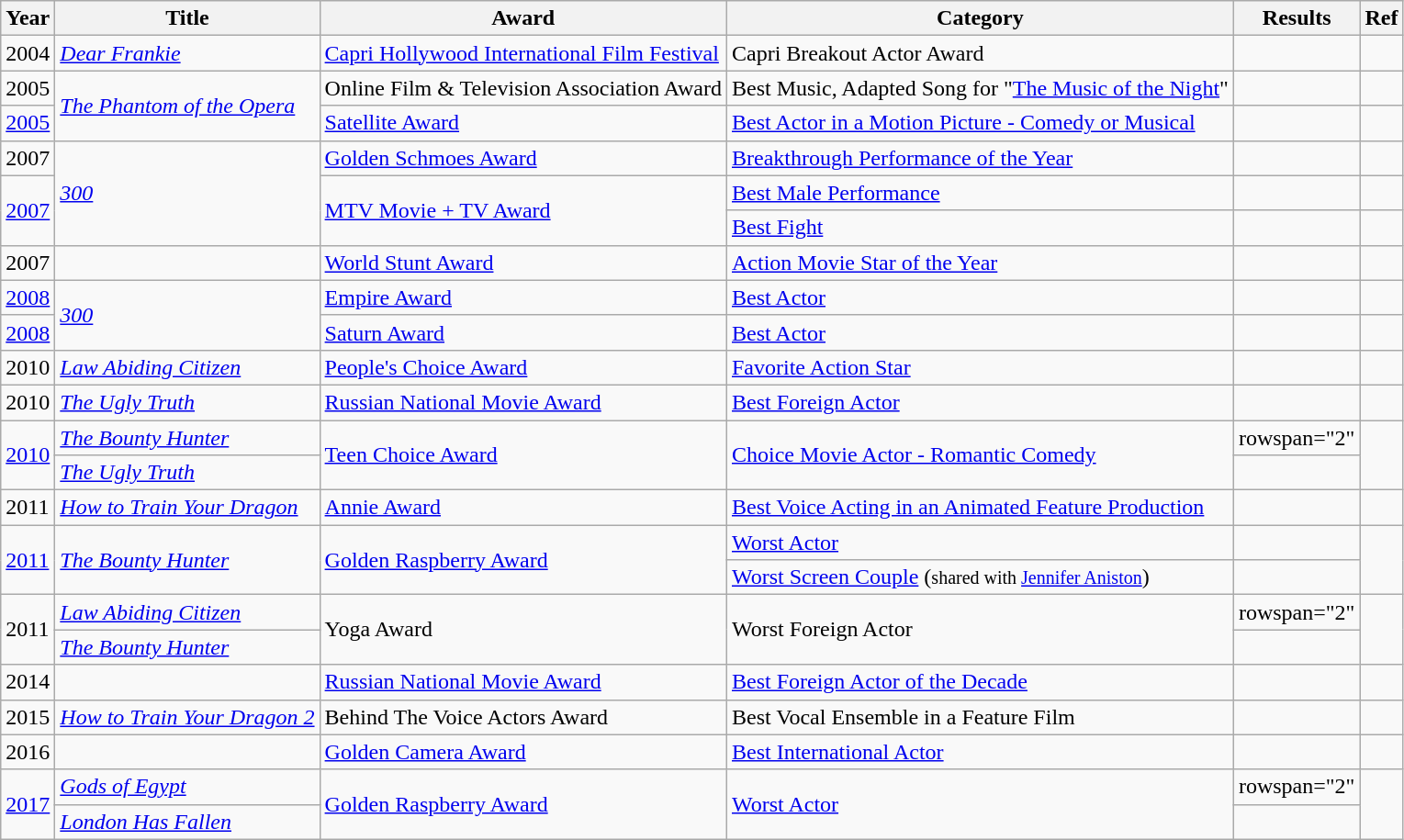<table class="wikitable">
<tr>
<th>Year</th>
<th>Title</th>
<th>Award</th>
<th>Category</th>
<th>Results</th>
<th>Ref</th>
</tr>
<tr>
<td>2004</td>
<td><em><a href='#'>Dear Frankie</a></em></td>
<td><a href='#'>Capri Hollywood International Film Festival</a></td>
<td>Capri Breakout Actor Award</td>
<td></td>
<td></td>
</tr>
<tr>
<td>2005</td>
<td rowspan="2"><em><a href='#'>The Phantom of the Opera</a></em></td>
<td>Online Film & Television Association Award</td>
<td>Best Music, Adapted Song for "<a href='#'>The Music of the Night</a>"</td>
<td></td>
<td></td>
</tr>
<tr>
<td><a href='#'>2005</a></td>
<td><a href='#'>Satellite Award</a></td>
<td><a href='#'>Best Actor in a Motion Picture - Comedy or Musical</a></td>
<td></td>
<td></td>
</tr>
<tr>
<td>2007</td>
<td rowspan="3"><em><a href='#'>300</a></em></td>
<td><a href='#'>Golden Schmoes Award</a></td>
<td><a href='#'>Breakthrough Performance of the Year</a></td>
<td></td>
<td></td>
</tr>
<tr>
<td rowspan="2"><a href='#'>2007</a></td>
<td rowspan="2"><a href='#'>MTV Movie + TV Award</a></td>
<td><a href='#'>Best Male Performance</a></td>
<td></td>
<td></td>
</tr>
<tr>
<td><a href='#'>Best Fight</a></td>
<td></td>
<td></td>
</tr>
<tr>
<td>2007</td>
<td></td>
<td><a href='#'>World Stunt Award</a></td>
<td><a href='#'>Action Movie Star of the Year</a></td>
<td></td>
<td></td>
</tr>
<tr>
<td><a href='#'>2008</a></td>
<td rowspan="2"><em><a href='#'>300</a></em></td>
<td><a href='#'>Empire Award</a></td>
<td><a href='#'>Best Actor</a></td>
<td></td>
<td></td>
</tr>
<tr>
<td><a href='#'>2008</a></td>
<td><a href='#'>Saturn Award</a></td>
<td><a href='#'>Best Actor</a></td>
<td></td>
<td></td>
</tr>
<tr>
<td>2010</td>
<td><em><a href='#'>Law Abiding Citizen</a></em></td>
<td><a href='#'>People's Choice Award</a></td>
<td><a href='#'>Favorite Action Star</a></td>
<td></td>
<td></td>
</tr>
<tr>
<td>2010</td>
<td><em><a href='#'>The Ugly Truth</a></em></td>
<td><a href='#'>Russian National Movie Award</a></td>
<td><a href='#'>Best Foreign Actor</a></td>
<td></td>
<td></td>
</tr>
<tr>
<td rowspan="2"><a href='#'>2010</a></td>
<td><em><a href='#'>The Bounty Hunter</a></em></td>
<td rowspan="2"><a href='#'>Teen Choice Award</a></td>
<td rowspan="2"><a href='#'>Choice Movie Actor - Romantic Comedy</a></td>
<td>rowspan="2" </td>
<td rowspan="2"></td>
</tr>
<tr>
<td><em><a href='#'>The Ugly Truth</a></em></td>
</tr>
<tr>
<td>2011</td>
<td><em><a href='#'>How to Train Your Dragon</a></em></td>
<td><a href='#'>Annie Award</a></td>
<td><a href='#'>Best Voice Acting in an Animated Feature Production</a></td>
<td></td>
<td></td>
</tr>
<tr>
<td rowspan="2"><a href='#'>2011</a></td>
<td rowspan="2"><em><a href='#'>The Bounty Hunter</a></em></td>
<td rowspan="2"><a href='#'>Golden Raspberry Award</a></td>
<td><a href='#'>Worst Actor</a></td>
<td></td>
<td rowspan="2"></td>
</tr>
<tr>
<td><a href='#'>Worst Screen Couple</a> (<small>shared with <a href='#'>Jennifer Aniston</a></small>)</td>
<td></td>
</tr>
<tr>
<td rowspan="2">2011</td>
<td><em><a href='#'>Law Abiding Citizen</a></em></td>
<td rowspan="2">Yoga Award</td>
<td rowspan="2">Worst Foreign Actor</td>
<td>rowspan="2" </td>
<td rowspan="2"></td>
</tr>
<tr>
<td><em><a href='#'>The Bounty Hunter</a></em></td>
</tr>
<tr>
<td>2014</td>
<td></td>
<td><a href='#'>Russian National Movie Award</a></td>
<td><a href='#'>Best Foreign Actor of the Decade</a></td>
<td></td>
<td></td>
</tr>
<tr>
<td>2015</td>
<td><em><a href='#'>How to Train Your Dragon 2</a></em></td>
<td>Behind The Voice Actors Award</td>
<td>Best Vocal Ensemble in a Feature Film</td>
<td></td>
<td></td>
</tr>
<tr>
<td>2016</td>
<td></td>
<td><a href='#'>Golden Camera Award</a></td>
<td><a href='#'>Best International Actor</a></td>
<td></td>
<td></td>
</tr>
<tr>
<td rowspan="2"><a href='#'>2017</a></td>
<td><em><a href='#'>Gods of Egypt</a></em></td>
<td rowspan="2"><a href='#'>Golden Raspberry Award</a></td>
<td rowspan="2"><a href='#'>Worst Actor</a></td>
<td>rowspan="2" </td>
<td rowspan="2"></td>
</tr>
<tr>
<td><em><a href='#'>London Has Fallen</a></em></td>
</tr>
</table>
